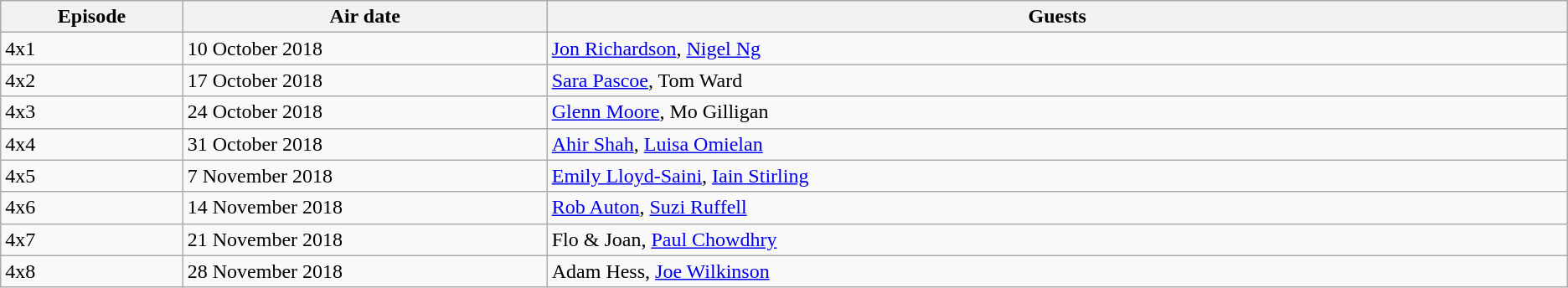<table class="wikitable" style="text-align:left;">
<tr>
<th style="width:5%;">Episode</th>
<th style="width:10%;">Air date</th>
<th style="width:28%;">Guests</th>
</tr>
<tr>
<td>4x1</td>
<td>10 October 2018</td>
<td><a href='#'>Jon Richardson</a>, <a href='#'>Nigel Ng</a></td>
</tr>
<tr>
<td>4x2</td>
<td>17 October 2018</td>
<td><a href='#'>Sara Pascoe</a>, Tom Ward</td>
</tr>
<tr>
<td>4x3</td>
<td>24 October 2018</td>
<td><a href='#'>Glenn Moore</a>, Mo Gilligan</td>
</tr>
<tr>
<td>4x4</td>
<td>31 October 2018</td>
<td><a href='#'>Ahir Shah</a>, <a href='#'>Luisa Omielan</a></td>
</tr>
<tr>
<td>4x5</td>
<td>7 November 2018</td>
<td><a href='#'>Emily Lloyd-Saini</a>, <a href='#'>Iain Stirling</a></td>
</tr>
<tr>
<td>4x6</td>
<td>14 November 2018</td>
<td><a href='#'>Rob Auton</a>, <a href='#'>Suzi Ruffell</a></td>
</tr>
<tr>
<td>4x7</td>
<td>21 November 2018</td>
<td>Flo & Joan, <a href='#'>Paul Chowdhry</a></td>
</tr>
<tr>
<td>4x8</td>
<td>28 November 2018</td>
<td>Adam Hess, <a href='#'>Joe Wilkinson</a></td>
</tr>
</table>
